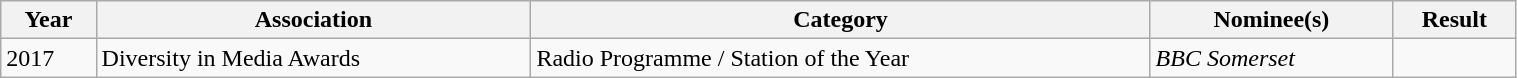<table class="wikitable" width="80%">
<tr>
<th>Year</th>
<th>Association</th>
<th>Category</th>
<th>Nominee(s)</th>
<th>Result</th>
</tr>
<tr>
<td rowspan="1">2017</td>
<td rowspan="1">Diversity in Media Awards</td>
<td>Radio Programme / Station of the Year</td>
<td><em>BBC Somerset</em></td>
<td></td>
</tr>
</table>
